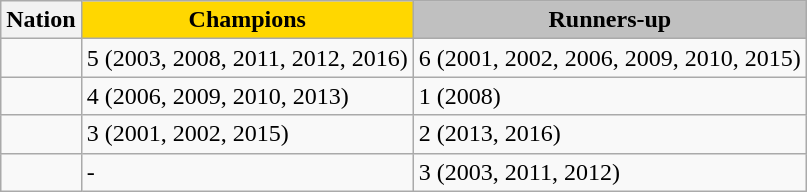<table class="wikitable">
<tr>
<th>Nation</th>
<th style="background-color:gold;">Champions</th>
<th style="background-color:silver;">Runners-up</th>
</tr>
<tr>
<td align=left></td>
<td>5 (2003, 2008, 2011, 2012, 2016)</td>
<td>6 (2001, 2002, 2006, 2009, 2010, 2015)</td>
</tr>
<tr>
<td align=left></td>
<td>4 (2006, 2009, 2010, 2013)</td>
<td>1 (2008)</td>
</tr>
<tr>
<td align=left></td>
<td>3 (2001, 2002, 2015)</td>
<td>2 (2013, 2016)</td>
</tr>
<tr>
<td align=left></td>
<td>-</td>
<td>3 (2003, 2011, 2012)</td>
</tr>
</table>
